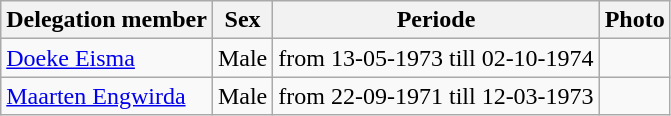<table class="wikitable vatop">
<tr>
<th>Delegation member</th>
<th>Sex</th>
<th>Periode</th>
<th>Photo</th>
</tr>
<tr>
<td><a href='#'>Doeke Eisma</a></td>
<td>Male</td>
<td>from 13-05-1973 till 02-10-1974</td>
<td></td>
</tr>
<tr>
<td><a href='#'>Maarten Engwirda</a></td>
<td>Male</td>
<td>from 22-09-1971 till 12-03-1973</td>
<td></td>
</tr>
</table>
